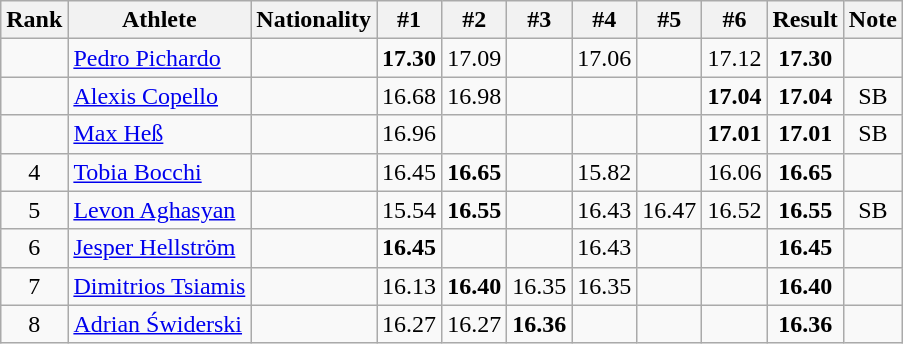<table class="wikitable sortable" style="text-align:center">
<tr>
<th>Rank</th>
<th>Athlete</th>
<th>Nationality</th>
<th>#1</th>
<th>#2</th>
<th>#3</th>
<th>#4</th>
<th>#5</th>
<th>#6</th>
<th>Result</th>
<th>Note</th>
</tr>
<tr>
<td></td>
<td align=left><a href='#'>Pedro Pichardo</a></td>
<td align=left></td>
<td><strong>17.30</strong></td>
<td>17.09</td>
<td></td>
<td>17.06</td>
<td></td>
<td>17.12</td>
<td><strong>17.30</strong></td>
<td></td>
</tr>
<tr>
<td></td>
<td align=left><a href='#'>Alexis Copello</a></td>
<td align=left></td>
<td>16.68</td>
<td>16.98</td>
<td></td>
<td></td>
<td></td>
<td><strong>17.04</strong></td>
<td><strong>17.04</strong></td>
<td>SB</td>
</tr>
<tr>
<td></td>
<td align=left><a href='#'>Max Heß</a></td>
<td align=left></td>
<td>16.96</td>
<td></td>
<td></td>
<td></td>
<td></td>
<td><strong>17.01</strong></td>
<td><strong>17.01</strong></td>
<td>SB</td>
</tr>
<tr>
<td>4</td>
<td align=left><a href='#'>Tobia Bocchi</a></td>
<td align=left></td>
<td>16.45</td>
<td><strong>16.65</strong></td>
<td></td>
<td>15.82</td>
<td></td>
<td>16.06</td>
<td><strong>16.65</strong></td>
<td></td>
</tr>
<tr>
<td>5</td>
<td align=left><a href='#'>Levon Aghasyan</a></td>
<td align=left></td>
<td>15.54</td>
<td><strong>16.55</strong></td>
<td></td>
<td>16.43</td>
<td>16.47</td>
<td>16.52</td>
<td><strong>16.55</strong></td>
<td>SB</td>
</tr>
<tr>
<td>6</td>
<td align=left><a href='#'>Jesper Hellström</a></td>
<td align=left></td>
<td><strong>16.45</strong></td>
<td></td>
<td></td>
<td>16.43</td>
<td></td>
<td></td>
<td><strong>16.45</strong></td>
<td></td>
</tr>
<tr>
<td>7</td>
<td align=left><a href='#'>Dimitrios Tsiamis</a></td>
<td align=left></td>
<td>16.13</td>
<td><strong>16.40</strong></td>
<td>16.35</td>
<td>16.35</td>
<td></td>
<td></td>
<td><strong>16.40</strong></td>
<td></td>
</tr>
<tr>
<td>8</td>
<td align=left><a href='#'>Adrian Świderski</a></td>
<td align=left></td>
<td>16.27</td>
<td>16.27</td>
<td><strong>16.36</strong></td>
<td></td>
<td></td>
<td></td>
<td><strong>16.36</strong></td>
<td></td>
</tr>
</table>
